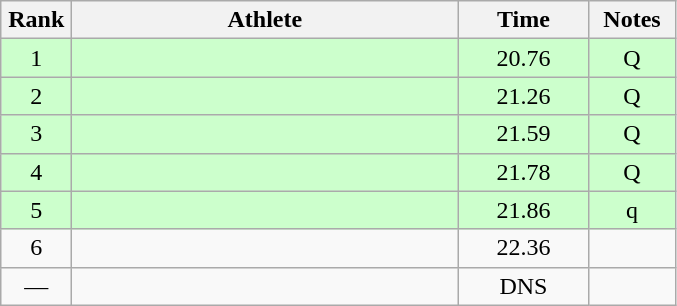<table class="wikitable" style="text-align:center">
<tr>
<th width=40>Rank</th>
<th width=250>Athlete</th>
<th width=80>Time</th>
<th width=50>Notes</th>
</tr>
<tr bgcolor=ccffcc>
<td>1</td>
<td align=left></td>
<td>20.76</td>
<td>Q</td>
</tr>
<tr bgcolor=ccffcc>
<td>2</td>
<td align=left></td>
<td>21.26</td>
<td>Q</td>
</tr>
<tr bgcolor=ccffcc>
<td>3</td>
<td align=left></td>
<td>21.59</td>
<td>Q</td>
</tr>
<tr bgcolor=ccffcc>
<td>4</td>
<td align=left></td>
<td>21.78</td>
<td>Q</td>
</tr>
<tr bgcolor=ccffcc>
<td>5</td>
<td align=left></td>
<td>21.86</td>
<td>q</td>
</tr>
<tr>
<td>6</td>
<td align=left></td>
<td>22.36</td>
<td></td>
</tr>
<tr>
<td>—</td>
<td align=left></td>
<td>DNS</td>
<td></td>
</tr>
</table>
